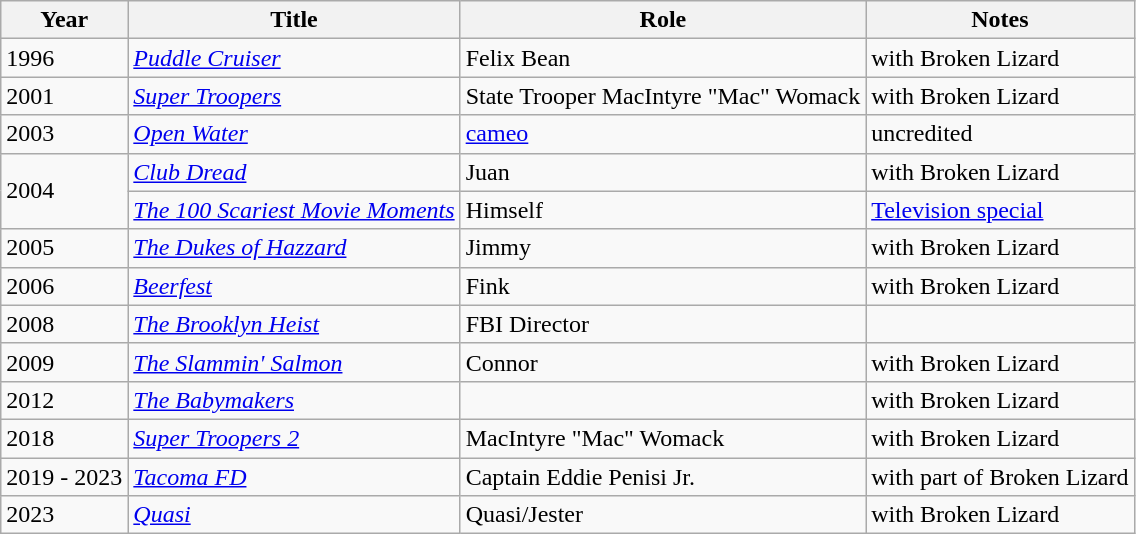<table class="wikitable sortable">
<tr>
<th>Year</th>
<th>Title</th>
<th>Role</th>
<th class = "unsortable">Notes</th>
</tr>
<tr>
<td>1996</td>
<td><em><a href='#'>Puddle Cruiser</a></em></td>
<td>Felix Bean</td>
<td>with Broken Lizard</td>
</tr>
<tr>
<td>2001</td>
<td><em><a href='#'>Super Troopers</a></em></td>
<td>State Trooper MacIntyre "Mac" Womack</td>
<td>with Broken Lizard</td>
</tr>
<tr>
<td>2003</td>
<td><em><a href='#'>Open Water</a></em></td>
<td><a href='#'>cameo</a></td>
<td>uncredited</td>
</tr>
<tr>
<td rowspan=2>2004</td>
<td><em><a href='#'>Club Dread</a></em></td>
<td>Juan</td>
<td>with Broken Lizard</td>
</tr>
<tr>
<td><em><a href='#'>The 100 Scariest Movie Moments</a></em></td>
<td>Himself</td>
<td><a href='#'>Television special</a></td>
</tr>
<tr>
<td>2005</td>
<td><em><a href='#'>The Dukes of Hazzard</a></em></td>
<td>Jimmy</td>
<td>with Broken Lizard</td>
</tr>
<tr>
<td>2006</td>
<td><em><a href='#'>Beerfest</a></em></td>
<td>Fink</td>
<td>with Broken Lizard</td>
</tr>
<tr>
<td>2008</td>
<td><em><a href='#'>The Brooklyn Heist</a></em></td>
<td>FBI Director</td>
<td></td>
</tr>
<tr>
<td>2009</td>
<td><em><a href='#'>The Slammin' Salmon</a></em></td>
<td>Connor</td>
<td>with Broken Lizard</td>
</tr>
<tr>
<td>2012</td>
<td><em><a href='#'>The Babymakers</a></em></td>
<td></td>
<td>with Broken Lizard</td>
</tr>
<tr>
<td>2018</td>
<td><em><a href='#'>Super Troopers 2</a></em></td>
<td>MacIntyre "Mac" Womack</td>
<td>with Broken Lizard</td>
</tr>
<tr>
<td>2019 - 2023</td>
<td><em><a href='#'>Tacoma FD</a></em></td>
<td>Captain Eddie Penisi Jr.</td>
<td>with part of Broken Lizard</td>
</tr>
<tr>
<td>2023</td>
<td><em><a href='#'>Quasi</a></em></td>
<td>Quasi/Jester</td>
<td>with Broken Lizard</td>
</tr>
</table>
